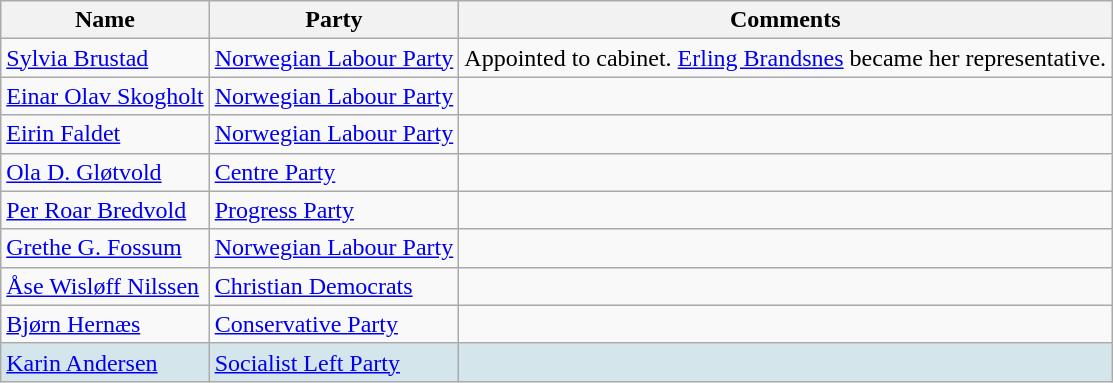<table class="wikitable">
<tr>
<th>Name</th>
<th>Party</th>
<th>Comments</th>
</tr>
<tr>
<td><a href='#'>Sylvia Brustad</a></td>
<td><a href='#'>Norwegian Labour Party</a></td>
<td>Appointed to cabinet. <a href='#'>Erling Brandsnes</a> became her representative.</td>
</tr>
<tr>
<td><a href='#'>Einar Olav Skogholt</a></td>
<td><a href='#'>Norwegian Labour Party</a></td>
<td></td>
</tr>
<tr>
<td><a href='#'>Eirin Faldet</a></td>
<td><a href='#'>Norwegian Labour Party</a></td>
<td></td>
</tr>
<tr>
<td><a href='#'>Ola D. Gløtvold</a></td>
<td><a href='#'>Centre Party</a></td>
<td></td>
</tr>
<tr>
<td><a href='#'>Per Roar Bredvold</a></td>
<td><a href='#'>Progress Party</a></td>
<td></td>
</tr>
<tr>
<td><a href='#'>Grethe G. Fossum</a></td>
<td><a href='#'>Norwegian Labour Party</a></td>
<td></td>
</tr>
<tr>
<td><a href='#'>Åse Wisløff Nilssen</a></td>
<td><a href='#'>Christian Democrats</a></td>
<td></td>
</tr>
<tr>
<td><a href='#'>Bjørn Hernæs</a></td>
<td><a href='#'>Conservative Party</a></td>
<td></td>
</tr>
<tr style="background:#D5E5EC">
<td><a href='#'>Karin Andersen</a></td>
<td><a href='#'>Socialist Left Party</a></td>
<td></td>
</tr>
</table>
